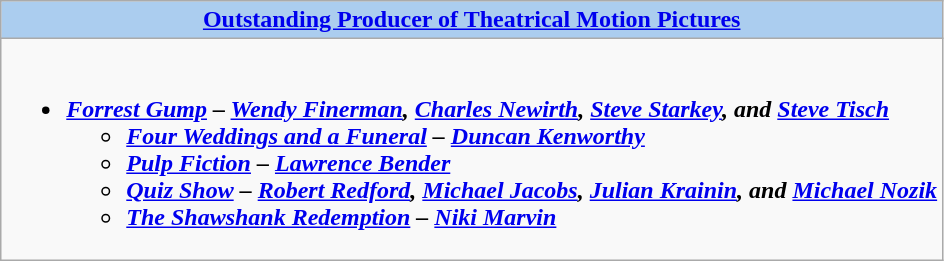<table class="wikitable">
<tr>
<th colspan="2" style="background:#abcdef;"><a href='#'>Outstanding Producer of Theatrical Motion Pictures</a></th>
</tr>
<tr>
<td colspan="2" style="vertical-align:top;"><br><ul><li><strong><em><a href='#'>Forrest Gump</a><em> – <a href='#'>Wendy Finerman</a>, <a href='#'>Charles Newirth</a>, <a href='#'>Steve Starkey</a>, and <a href='#'>Steve Tisch</a><strong><ul><li></em><a href='#'>Four Weddings and a Funeral</a><em> – <a href='#'>Duncan Kenworthy</a></li><li></em><a href='#'>Pulp Fiction</a><em> – <a href='#'>Lawrence Bender</a></li><li></em><a href='#'>Quiz Show</a><em> – <a href='#'>Robert Redford</a>, <a href='#'>Michael Jacobs</a>, <a href='#'>Julian Krainin</a>, and <a href='#'>Michael Nozik</a></li><li></em><a href='#'>The Shawshank Redemption</a><em> – <a href='#'>Niki Marvin</a></li></ul></li></ul></td>
</tr>
</table>
